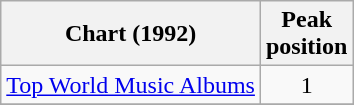<table class="wikitable sortable">
<tr>
<th>Chart (1992)</th>
<th align="center">Peak<br>position</th>
</tr>
<tr>
<td><a href='#'>Top World Music Albums</a></td>
<td align="center">1</td>
</tr>
<tr>
</tr>
</table>
